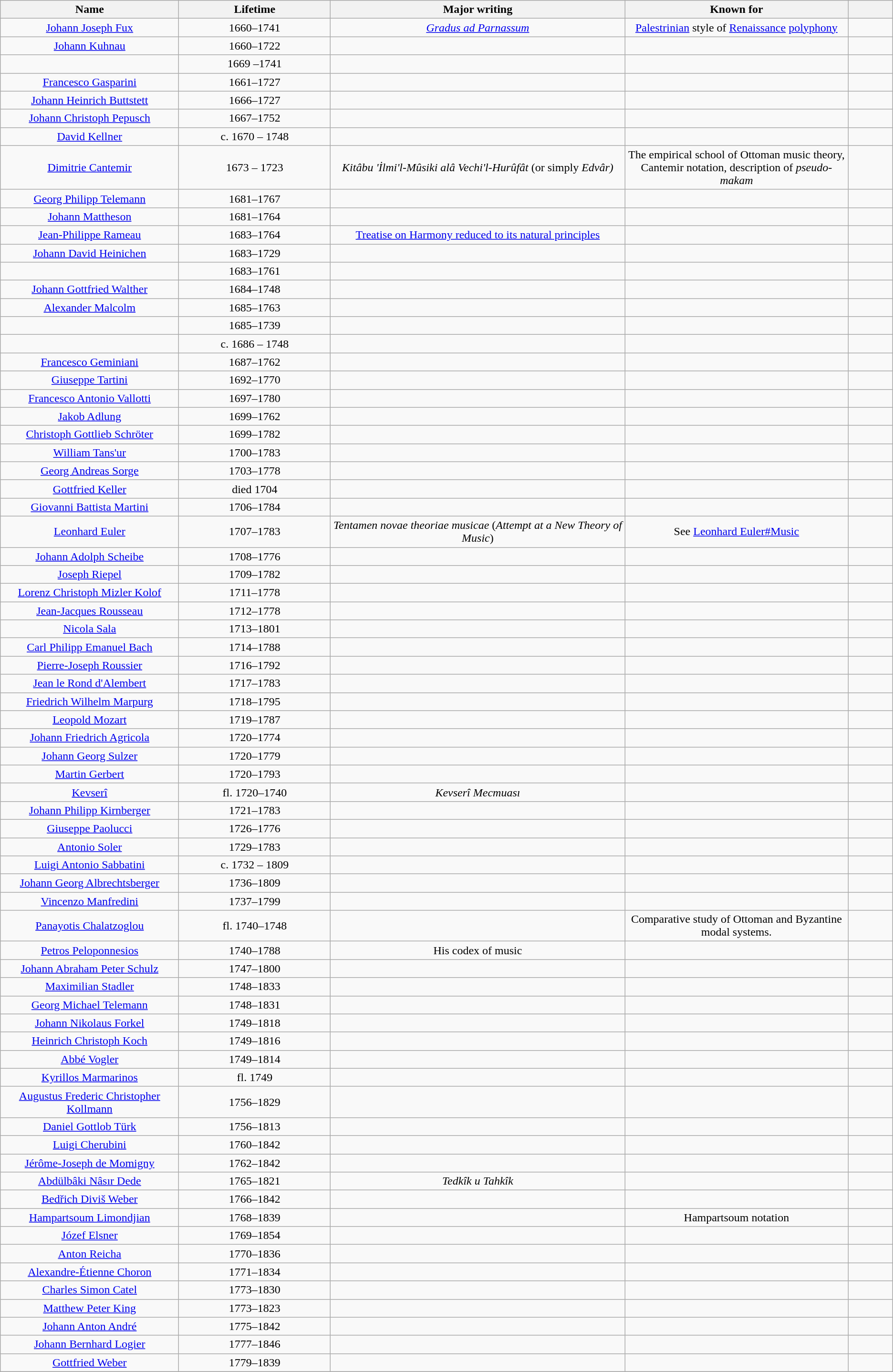<table class="wikitable plainrowheaders" style="text-align:center">
<tr>
<th scope="col" width="20%">Name</th>
<th scope="col" width="17%">Lifetime</th>
<th scope="col" width="33%">Major writing</th>
<th scope="col" width="25%">Known for</th>
<th scope="col" width="5%" class="unsortable"></th>
</tr>
<tr>
<td><a href='#'>Johann Joseph Fux</a></td>
<td>1660–1741</td>
<td><em><a href='#'>Gradus ad Parnassum</a></em></td>
<td><a href='#'>Palestrinian</a> style of <a href='#'>Renaissance</a> <a href='#'>polyphony</a></td>
<td></td>
</tr>
<tr>
<td><a href='#'>Johann Kuhnau</a></td>
<td>1660–1722</td>
<td></td>
<td></td>
<td></td>
</tr>
<tr>
<td></td>
<td>1669 –1741</td>
<td></td>
<td></td>
<td></td>
</tr>
<tr>
<td><a href='#'>Francesco Gasparini</a></td>
<td>1661–1727</td>
<td></td>
<td></td>
<td></td>
</tr>
<tr>
<td><a href='#'>Johann Heinrich Buttstett</a></td>
<td>1666–1727</td>
<td></td>
<td></td>
<td></td>
</tr>
<tr>
<td><a href='#'>Johann Christoph Pepusch</a></td>
<td>1667–1752</td>
<td></td>
<td></td>
<td></td>
</tr>
<tr>
<td><a href='#'>David Kellner</a></td>
<td>c. 1670 – 1748</td>
<td></td>
<td></td>
<td></td>
</tr>
<tr>
<td><a href='#'>Dimitrie Cantemir</a></td>
<td>1673 – 1723</td>
<td><em>Kitâbu 'İlmi'l-Mûsiki alâ Vechi'l-Hurûfât</em> (or simply <em>Edvâr)</em></td>
<td>The empirical school of Ottoman music theory, Cantemir notation, description of <em>pseudo-makam</em></td>
<td></td>
</tr>
<tr>
<td><a href='#'>Georg Philipp Telemann</a></td>
<td>1681–1767</td>
<td></td>
<td></td>
<td></td>
</tr>
<tr>
<td><a href='#'>Johann Mattheson</a></td>
<td>1681–1764</td>
<td></td>
<td></td>
<td></td>
</tr>
<tr>
<td><a href='#'>Jean-Philippe Rameau</a></td>
<td>1683–1764</td>
<td><a href='#'>Treatise on Harmony reduced to its natural principles</a></td>
<td></td>
<td></td>
</tr>
<tr>
<td><a href='#'>Johann David Heinichen</a></td>
<td>1683–1729</td>
<td></td>
<td></td>
<td></td>
</tr>
<tr>
<td></td>
<td>1683–1761</td>
<td></td>
<td></td>
<td></td>
</tr>
<tr>
<td><a href='#'>Johann Gottfried Walther</a></td>
<td>1684–1748</td>
<td></td>
<td></td>
<td></td>
</tr>
<tr>
<td><a href='#'>Alexander Malcolm</a></td>
<td>1685–1763</td>
<td></td>
<td></td>
<td></td>
</tr>
<tr>
<td></td>
<td>1685–1739</td>
<td></td>
<td></td>
<td></td>
</tr>
<tr>
<td></td>
<td>c. 1686 – 1748</td>
<td></td>
<td></td>
<td></td>
</tr>
<tr>
<td><a href='#'>Francesco Geminiani</a></td>
<td>1687–1762</td>
<td></td>
<td></td>
<td></td>
</tr>
<tr>
<td><a href='#'>Giuseppe Tartini</a></td>
<td>1692–1770</td>
<td></td>
<td></td>
<td></td>
</tr>
<tr>
<td><a href='#'>Francesco Antonio Vallotti</a></td>
<td>1697–1780</td>
<td></td>
<td></td>
<td></td>
</tr>
<tr>
<td><a href='#'>Jakob Adlung</a></td>
<td>1699–1762</td>
<td></td>
<td></td>
<td></td>
</tr>
<tr>
<td><a href='#'>Christoph Gottlieb Schröter</a></td>
<td>1699–1782</td>
<td></td>
<td></td>
<td></td>
</tr>
<tr>
<td><a href='#'>William Tans'ur</a></td>
<td>1700–1783</td>
<td></td>
<td></td>
<td></td>
</tr>
<tr>
<td><a href='#'>Georg Andreas Sorge</a></td>
<td>1703–1778</td>
<td></td>
<td></td>
<td></td>
</tr>
<tr>
<td><a href='#'>Gottfried Keller</a></td>
<td>died 1704</td>
<td></td>
<td></td>
<td></td>
</tr>
<tr>
<td><a href='#'>Giovanni Battista Martini</a></td>
<td>1706–1784</td>
<td></td>
<td></td>
<td></td>
</tr>
<tr>
<td><a href='#'>Leonhard Euler</a></td>
<td>1707–1783</td>
<td><em>Tentamen novae theoriae musicae</em> (<em>Attempt at a New Theory of Music</em>)</td>
<td>See <a href='#'>Leonhard Euler#Music</a></td>
<td></td>
</tr>
<tr>
<td><a href='#'>Johann Adolph Scheibe</a></td>
<td>1708–1776</td>
<td></td>
<td></td>
<td></td>
</tr>
<tr>
<td><a href='#'>Joseph Riepel</a></td>
<td>1709–1782</td>
<td></td>
<td></td>
<td></td>
</tr>
<tr>
<td><a href='#'>Lorenz Christoph Mizler Kolof</a></td>
<td>1711–1778</td>
<td></td>
<td></td>
<td></td>
</tr>
<tr>
<td><a href='#'>Jean-Jacques Rousseau</a></td>
<td>1712–1778</td>
<td></td>
<td></td>
<td></td>
</tr>
<tr>
<td><a href='#'>Nicola Sala</a></td>
<td>1713–1801</td>
<td></td>
<td></td>
<td></td>
</tr>
<tr>
<td><a href='#'>Carl Philipp Emanuel Bach</a></td>
<td>1714–1788</td>
<td></td>
<td></td>
<td></td>
</tr>
<tr>
<td><a href='#'>Pierre-Joseph Roussier</a></td>
<td>1716–1792</td>
<td></td>
<td></td>
<td></td>
</tr>
<tr>
<td><a href='#'>Jean le Rond d'Alembert</a></td>
<td>1717–1783</td>
<td></td>
<td></td>
<td></td>
</tr>
<tr>
<td><a href='#'>Friedrich Wilhelm Marpurg</a></td>
<td>1718–1795</td>
<td></td>
<td></td>
<td></td>
</tr>
<tr>
<td><a href='#'>Leopold Mozart</a></td>
<td>1719–1787</td>
<td></td>
<td></td>
<td></td>
</tr>
<tr>
<td><a href='#'>Johann Friedrich Agricola</a></td>
<td>1720–1774</td>
<td></td>
<td></td>
<td></td>
</tr>
<tr>
<td><a href='#'>Johann Georg Sulzer</a></td>
<td>1720–1779</td>
<td></td>
<td></td>
<td></td>
</tr>
<tr>
<td><a href='#'>Martin Gerbert</a></td>
<td>1720–1793</td>
<td></td>
<td></td>
<td></td>
</tr>
<tr>
<td><a href='#'>Kevserî</a></td>
<td>fl. 1720–1740</td>
<td><em>Kevserî Mecmuası</em></td>
<td></td>
<td></td>
</tr>
<tr>
<td><a href='#'>Johann Philipp Kirnberger</a></td>
<td>1721–1783</td>
<td></td>
<td></td>
<td></td>
</tr>
<tr>
<td><a href='#'>Giuseppe Paolucci</a></td>
<td>1726–1776</td>
<td></td>
<td></td>
<td></td>
</tr>
<tr>
<td><a href='#'>Antonio Soler</a></td>
<td>1729–1783</td>
<td></td>
<td></td>
<td></td>
</tr>
<tr>
<td><a href='#'>Luigi Antonio Sabbatini</a></td>
<td>c. 1732 – 1809</td>
<td></td>
<td></td>
<td></td>
</tr>
<tr>
<td><a href='#'>Johann Georg Albrechtsberger</a></td>
<td>1736–1809</td>
<td></td>
<td></td>
<td></td>
</tr>
<tr>
<td><a href='#'>Vincenzo Manfredini</a></td>
<td>1737–1799</td>
<td></td>
<td></td>
<td></td>
</tr>
<tr>
<td><a href='#'>Panayotis Chalatzoglou</a></td>
<td>fl. 1740–1748</td>
<td></td>
<td>Comparative study of Ottoman and Byzantine modal systems.</td>
<td></td>
</tr>
<tr>
<td><a href='#'>Petros Peloponnesios</a></td>
<td>1740–1788</td>
<td>His codex of music</td>
<td></td>
<td></td>
</tr>
<tr>
<td><a href='#'>Johann Abraham Peter Schulz</a></td>
<td>1747–1800</td>
<td></td>
<td></td>
<td></td>
</tr>
<tr>
<td><a href='#'>Maximilian Stadler</a></td>
<td>1748–1833</td>
<td></td>
<td></td>
<td></td>
</tr>
<tr>
<td><a href='#'>Georg Michael Telemann</a></td>
<td>1748–1831</td>
<td></td>
<td></td>
<td></td>
</tr>
<tr>
<td><a href='#'>Johann Nikolaus Forkel</a></td>
<td>1749–1818</td>
<td></td>
<td></td>
<td></td>
</tr>
<tr>
<td><a href='#'>Heinrich Christoph Koch</a></td>
<td>1749–1816</td>
<td></td>
<td></td>
<td></td>
</tr>
<tr>
<td><a href='#'>Abbé Vogler</a></td>
<td>1749–1814</td>
<td></td>
<td></td>
<td></td>
</tr>
<tr>
<td><a href='#'>Kyrillos Marmarinos</a></td>
<td>fl. 1749</td>
<td></td>
<td></td>
<td></td>
</tr>
<tr>
<td><a href='#'>Augustus Frederic Christopher Kollmann</a></td>
<td>1756–1829</td>
<td></td>
<td></td>
<td></td>
</tr>
<tr>
<td><a href='#'>Daniel Gottlob Türk</a></td>
<td>1756–1813</td>
<td></td>
<td></td>
<td></td>
</tr>
<tr>
<td><a href='#'>Luigi Cherubini</a></td>
<td>1760–1842</td>
<td></td>
<td></td>
<td></td>
</tr>
<tr>
<td><a href='#'>Jérôme-Joseph de Momigny</a></td>
<td>1762–1842</td>
<td></td>
<td></td>
<td></td>
</tr>
<tr>
<td><a href='#'>Abdülbâki Nâsır Dede</a></td>
<td>1765–1821</td>
<td><em>Tedkîk u Tahkîk</em></td>
<td></td>
<td></td>
</tr>
<tr>
<td><a href='#'>Bedřich Diviš Weber</a></td>
<td>1766–1842</td>
<td></td>
<td></td>
<td></td>
</tr>
<tr>
<td><a href='#'>Hampartsoum Limondjian</a></td>
<td>1768–1839</td>
<td></td>
<td>Hampartsoum notation</td>
<td></td>
</tr>
<tr>
<td><a href='#'>Józef Elsner</a></td>
<td>1769–1854</td>
<td></td>
<td></td>
<td></td>
</tr>
<tr>
<td><a href='#'>Anton Reicha</a></td>
<td>1770–1836</td>
<td></td>
<td></td>
<td></td>
</tr>
<tr>
<td><a href='#'>Alexandre-Étienne Choron</a></td>
<td>1771–1834</td>
<td></td>
<td></td>
<td></td>
</tr>
<tr>
<td><a href='#'>Charles Simon Catel</a></td>
<td>1773–1830</td>
<td></td>
<td></td>
<td></td>
</tr>
<tr>
<td><a href='#'>Matthew Peter King</a></td>
<td>1773–1823</td>
<td></td>
<td></td>
<td></td>
</tr>
<tr>
<td><a href='#'>Johann Anton André</a></td>
<td>1775–1842</td>
<td></td>
<td></td>
<td></td>
</tr>
<tr>
<td><a href='#'>Johann Bernhard Logier</a></td>
<td>1777–1846</td>
<td></td>
<td></td>
<td></td>
</tr>
<tr>
<td><a href='#'>Gottfried Weber</a></td>
<td>1779–1839</td>
<td></td>
<td></td>
<td></td>
</tr>
<tr>
</tr>
</table>
